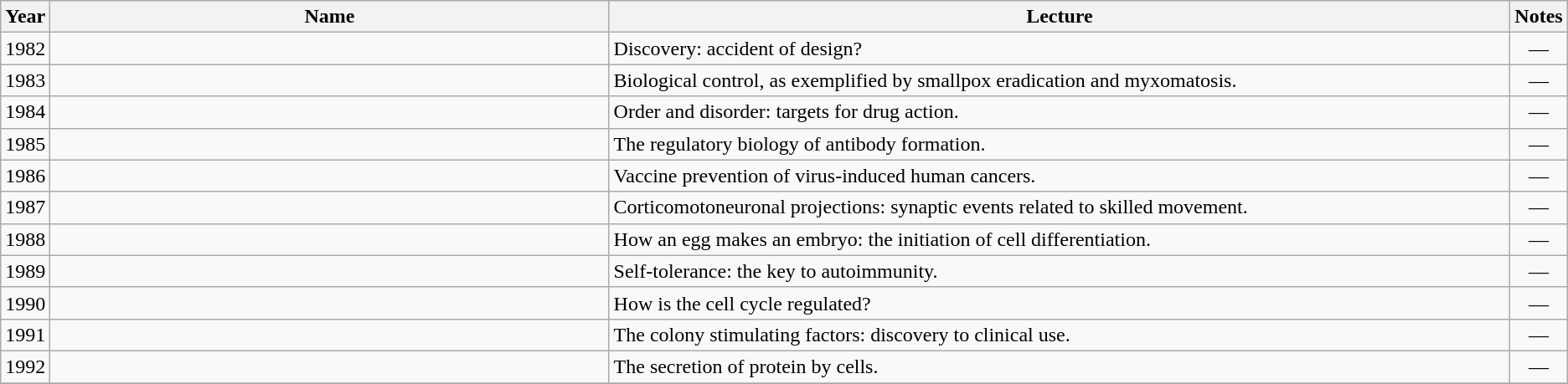<table class="wikitable sortable" border="1" style="align:left;">
<tr>
<th width="4">Year</th>
<th width="500">Name</th>
<th width="800">Lecture</th>
<th width="1" class="unsortable">Notes</th>
</tr>
<tr>
<td>1982</td>
<td></td>
<td>Discovery: accident of design?</td>
<td align=center>—</td>
</tr>
<tr>
<td>1983</td>
<td></td>
<td>Biological control, as exemplified by smallpox eradication and myxomatosis.</td>
<td align=center>—</td>
</tr>
<tr>
<td>1984</td>
<td></td>
<td>Order and disorder: targets for drug action.</td>
<td align=center>—</td>
</tr>
<tr>
<td>1985</td>
<td></td>
<td>The regulatory biology of antibody formation.</td>
<td align=center>—</td>
</tr>
<tr>
<td>1986</td>
<td></td>
<td>Vaccine prevention of virus-induced human cancers.</td>
<td align=center>—</td>
</tr>
<tr>
<td>1987</td>
<td></td>
<td>Corticomotoneuronal projections: synaptic events related to skilled movement.</td>
<td align=center>—</td>
</tr>
<tr>
<td>1988</td>
<td></td>
<td>How an egg makes an embryo: the initiation of cell differentiation.</td>
<td align=center>—</td>
</tr>
<tr>
<td>1989</td>
<td data-sort-value="Basten, Antony"></td>
<td>Self-tolerance: the key to autoimmunity.</td>
<td align=center>—</td>
</tr>
<tr>
<td>1990</td>
<td></td>
<td>How is the cell cycle regulated?</td>
<td align=center>—</td>
</tr>
<tr>
<td>1991</td>
<td></td>
<td>The colony stimulating factors: discovery to clinical use.</td>
<td align=center>—</td>
</tr>
<tr>
<td>1992</td>
<td></td>
<td>The secretion of protein by cells.</td>
<td align=center>—</td>
</tr>
<tr>
</tr>
</table>
